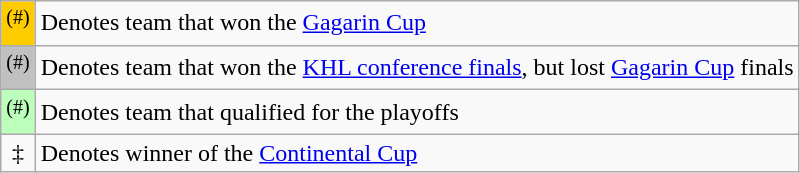<table class="wikitable">
<tr>
<td bgcolor=#FFCC00 align=center width=10px><sup>(#)</sup></td>
<td>Denotes team that won the <a href='#'>Gagarin Cup</a></td>
</tr>
<tr>
<td bgcolor=#C0C0C0 align=center width=10px><sup>(#)</sup></td>
<td>Denotes team that won the <a href='#'>KHL conference finals</a>, but lost <a href='#'>Gagarin Cup</a> finals</td>
</tr>
<tr>
<td bgcolor=#BBFFBB align=center width=10px><sup>(#)</sup></td>
<td>Denotes team that qualified for the playoffs</td>
</tr>
<tr>
<td align=center width=10px>‡</td>
<td>Denotes winner of the <a href='#'>Continental Cup</a></td>
</tr>
</table>
